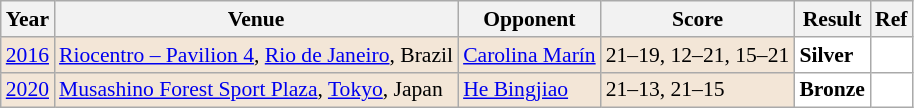<table class="sortable wikitable" style="font-size: 90%;">
<tr>
<th>Year</th>
<th>Venue</th>
<th>Opponent</th>
<th>Score</th>
<th>Result</th>
<th>Ref</th>
</tr>
<tr style="background:#F3E6D7">
<td align="center"><a href='#'>2016</a></td>
<td align="left"><a href='#'>Riocentro – Pavilion 4</a>, <a href='#'>Rio de Janeiro</a>, Brazil</td>
<td align="left"> <a href='#'>Carolina Marín</a></td>
<td align="left">21–19, 12–21, 15–21</td>
<td style="text-align:left; background:white"> <strong>Silver</strong></td>
<td style="text-align:center; background:white"></td>
</tr>
<tr style="background:#F3E6D7">
<td align="center"><a href='#'>2020</a></td>
<td align="left"><a href='#'>Musashino Forest Sport Plaza</a>, <a href='#'>Tokyo</a>, Japan</td>
<td align="left"> <a href='#'>He Bingjiao</a></td>
<td align="left">21–13, 21–15</td>
<td style="text-align:left; background:white"> <strong>Bronze</strong></td>
<td style="text-align:center; background:white"></td>
</tr>
</table>
